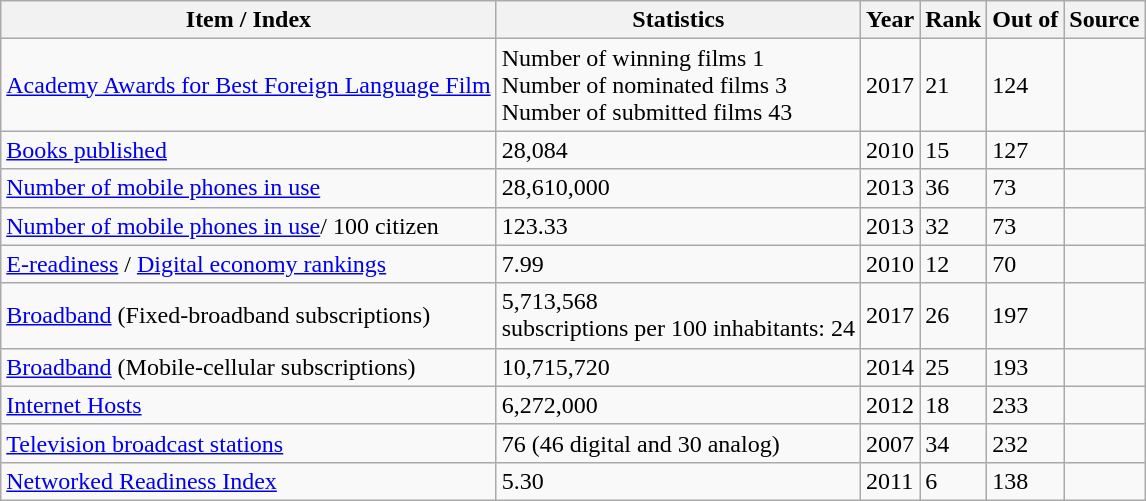<table class="wikitable sortable">
<tr>
<th>Item / Index</th>
<th>Statistics</th>
<th>Year</th>
<th>Rank</th>
<th>Out of</th>
<th class="unsortable">Source</th>
</tr>
<tr>
<td><a href='#'>Academy Awards for Best Foreign Language Film</a></td>
<td>Number of winning films 1<br>Number of nominated films 3<br>Number of submitted films 43</td>
<td>2017</td>
<td>21</td>
<td>124</td>
<td></td>
</tr>
<tr>
<td><a href='#'>Books published</a></td>
<td>28,084</td>
<td>2010</td>
<td>15</td>
<td>127</td>
<td></td>
</tr>
<tr>
<td><a href='#'>Number of mobile phones in use</a></td>
<td>28,610,000</td>
<td>2013</td>
<td>36</td>
<td>73</td>
<td></td>
</tr>
<tr>
<td><a href='#'>Number of mobile phones in use</a>/ 100 citizen</td>
<td>123.33</td>
<td>2013</td>
<td>32</td>
<td>73</td>
<td></td>
</tr>
<tr>
<td><a href='#'>E-readiness</a> / <a href='#'>Digital economy rankings</a></td>
<td>7.99</td>
<td>2010</td>
<td>12</td>
<td>70</td>
<td></td>
</tr>
<tr>
<td><a href='#'>Broadband</a> (Fixed-broadband subscriptions)</td>
<td>5,713,568<br>subscriptions per 100 inhabitants: 24</td>
<td>2017</td>
<td>26</td>
<td>197</td>
<td></td>
</tr>
<tr>
<td><a href='#'>Broadband</a> (Mobile-cellular subscriptions)</td>
<td>10,715,720</td>
<td>2014</td>
<td>25</td>
<td>193</td>
<td></td>
</tr>
<tr>
<td><a href='#'>Internet Hosts</a></td>
<td>6,272,000</td>
<td>2012</td>
<td>18</td>
<td>233</td>
<td></td>
</tr>
<tr>
<td><a href='#'>Television broadcast stations</a></td>
<td>76 (46 digital and 30 analog)</td>
<td>2007</td>
<td>34</td>
<td>232</td>
<td></td>
</tr>
<tr>
<td><a href='#'>Networked Readiness Index</a></td>
<td>5.30</td>
<td>2011</td>
<td>6</td>
<td>138</td>
<td></td>
</tr>
</table>
